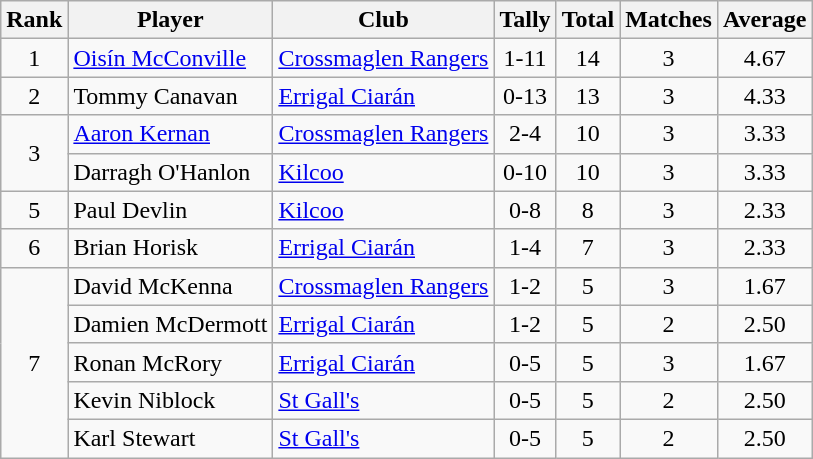<table class="wikitable">
<tr>
<th>Rank</th>
<th>Player</th>
<th>Club</th>
<th>Tally</th>
<th>Total</th>
<th>Matches</th>
<th>Average</th>
</tr>
<tr>
<td rowspan="1" style="text-align:center;">1</td>
<td><a href='#'>Oisín McConville</a></td>
<td><a href='#'>Crossmaglen Rangers</a></td>
<td align=center>1-11</td>
<td align=center>14</td>
<td align=center>3</td>
<td align=center>4.67</td>
</tr>
<tr>
<td rowspan="1" style="text-align:center;">2</td>
<td>Tommy Canavan</td>
<td><a href='#'>Errigal Ciarán</a></td>
<td align=center>0-13</td>
<td align=center>13</td>
<td align=center>3</td>
<td align=center>4.33</td>
</tr>
<tr>
<td rowspan="2" style="text-align:center;">3</td>
<td><a href='#'>Aaron Kernan</a></td>
<td><a href='#'>Crossmaglen Rangers</a></td>
<td align=center>2-4</td>
<td align=center>10</td>
<td align=center>3</td>
<td align=center>3.33</td>
</tr>
<tr>
<td>Darragh O'Hanlon</td>
<td><a href='#'>Kilcoo</a></td>
<td align=center>0-10</td>
<td align=center>10</td>
<td align=center>3</td>
<td align=center>3.33</td>
</tr>
<tr>
<td rowspan="1" style="text-align:center;">5</td>
<td>Paul Devlin</td>
<td><a href='#'>Kilcoo</a></td>
<td align=center>0-8</td>
<td align=center>8</td>
<td align=center>3</td>
<td align=center>2.33</td>
</tr>
<tr>
<td rowspan="1" style="text-align:center;">6</td>
<td>Brian Horisk</td>
<td><a href='#'>Errigal Ciarán</a></td>
<td align=center>1-4</td>
<td align=center>7</td>
<td align=center>3</td>
<td align=center>2.33</td>
</tr>
<tr>
<td rowspan="5" style="text-align:center;">7</td>
<td>David McKenna</td>
<td><a href='#'>Crossmaglen Rangers</a></td>
<td align=center>1-2</td>
<td align=center>5</td>
<td align=center>3</td>
<td align=center>1.67</td>
</tr>
<tr>
<td>Damien McDermott</td>
<td><a href='#'>Errigal Ciarán</a></td>
<td align=center>1-2</td>
<td align=center>5</td>
<td align=center>2</td>
<td align=center>2.50</td>
</tr>
<tr>
<td>Ronan McRory</td>
<td><a href='#'>Errigal Ciarán</a></td>
<td align=center>0-5</td>
<td align=center>5</td>
<td align=center>3</td>
<td align=center>1.67</td>
</tr>
<tr>
<td>Kevin Niblock</td>
<td><a href='#'>St Gall's</a></td>
<td align=center>0-5</td>
<td align=center>5</td>
<td align=center>2</td>
<td align=center>2.50</td>
</tr>
<tr>
<td>Karl Stewart</td>
<td><a href='#'>St Gall's</a></td>
<td align=center>0-5</td>
<td align=center>5</td>
<td align=center>2</td>
<td align=center>2.50</td>
</tr>
</table>
